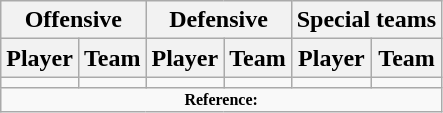<table class="wikitable" border="1">
<tr>
<th colspan="2">Offensive</th>
<th colspan="2">Defensive</th>
<th colspan="2">Special teams</th>
</tr>
<tr>
<th>Player</th>
<th>Team</th>
<th>Player</th>
<th>Team</th>
<th>Player</th>
<th>Team</th>
</tr>
<tr>
<td></td>
<td></td>
<td></td>
<td></td>
<td></td>
<td></td>
</tr>
<tr>
<td colspan="8" style="font-size: 8pt" align="center"><strong>Reference: </strong></td>
</tr>
</table>
